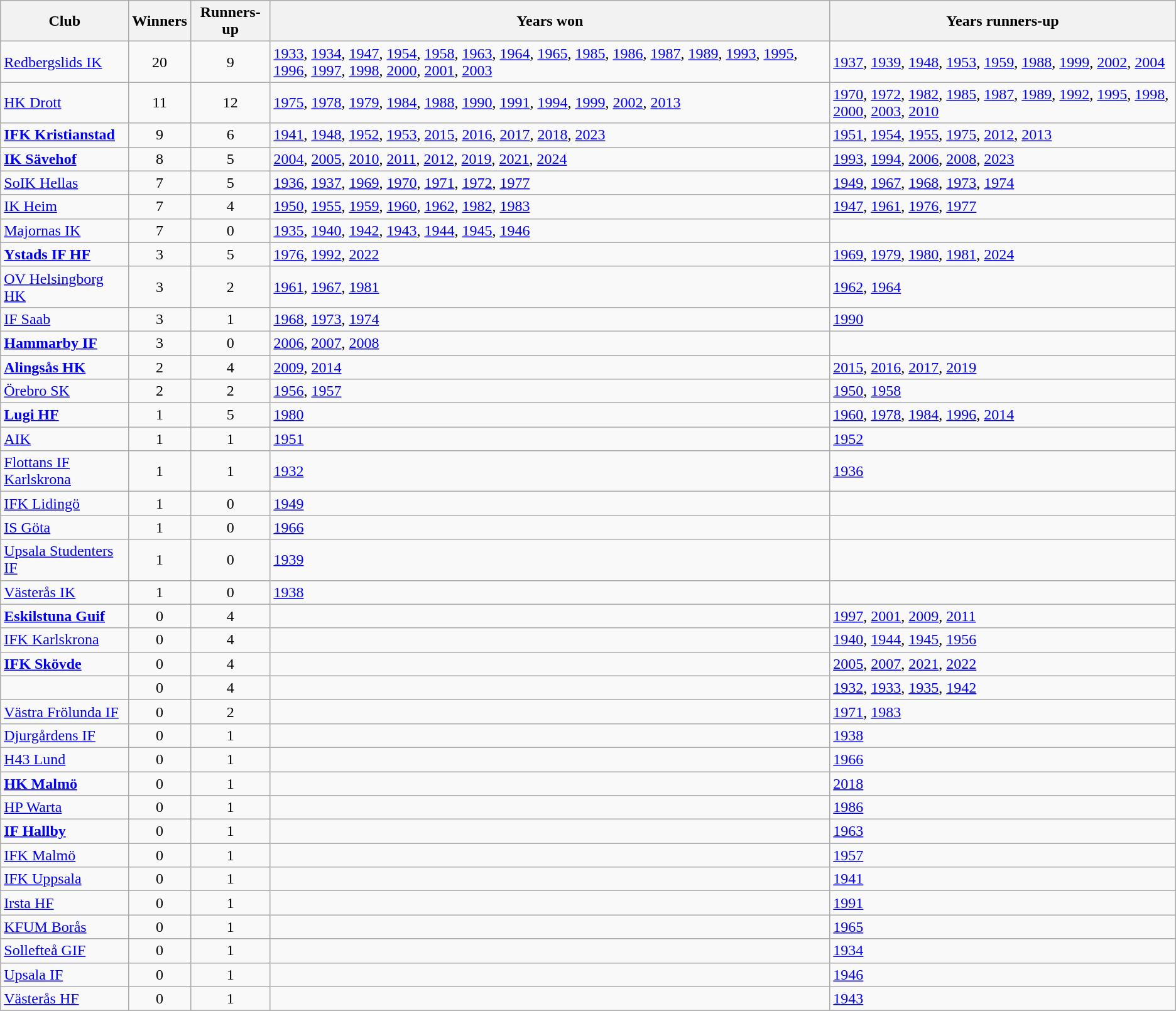<table class="wikitable sortable">
<tr>
<th>Club</th>
<th>Winners</th>
<th>Runners-up</th>
<th>Years won</th>
<th>Years runners-up</th>
</tr>
<tr>
<td><a href='#'>Redbergslids IK</a></td>
<td align=center>20</td>
<td align=center>9</td>
<td><a href='#'>1933</a>, <a href='#'>1934</a>, <a href='#'>1947</a>, <a href='#'>1954</a>, <a href='#'>1958</a>, <a href='#'>1963</a>, <a href='#'>1964</a>, <a href='#'>1965</a>, <a href='#'>1985</a>, <a href='#'>1986</a>, <a href='#'>1987</a>, <a href='#'>1989</a>, <a href='#'>1993</a>, <a href='#'>1995</a>, <a href='#'>1996</a>, <a href='#'>1997</a>, <a href='#'>1998</a>, <a href='#'>2000</a>, <a href='#'>2001</a>, <a href='#'>2003</a></td>
<td><a href='#'>1937</a>, <a href='#'>1939</a>, <a href='#'>1948</a>, <a href='#'>1953</a>, <a href='#'>1959</a>, <a href='#'>1988</a>, <a href='#'>1999</a>, <a href='#'>2002</a>, <a href='#'>2004</a></td>
</tr>
<tr>
<td><a href='#'>HK Drott</a></td>
<td align=center>11</td>
<td align=center>12</td>
<td><a href='#'>1975</a>, <a href='#'>1978</a>, <a href='#'>1979</a>, <a href='#'>1984</a>, <a href='#'>1988</a>, <a href='#'>1990</a>, <a href='#'>1991</a>, <a href='#'>1994</a>, <a href='#'>1999</a>, <a href='#'>2002</a>, <a href='#'>2013</a></td>
<td><a href='#'>1970</a>, <a href='#'>1972</a>, <a href='#'>1982</a>, <a href='#'>1985</a>, <a href='#'>1987</a>, <a href='#'>1989</a>, <a href='#'>1992</a>, <a href='#'>1995</a>, <a href='#'>1998</a>, <a href='#'>2000</a>, <a href='#'>2003</a>, <a href='#'>2010</a></td>
</tr>
<tr>
<td><strong><a href='#'>IFK Kristianstad</a></strong></td>
<td align=center>9</td>
<td align=center>6</td>
<td><a href='#'>1941</a>, <a href='#'>1948</a>, <a href='#'>1952</a>, <a href='#'>1953</a>, <a href='#'>2015</a>, <a href='#'>2016</a>, <a href='#'>2017</a>, <a href='#'>2018</a>, <a href='#'>2023</a></td>
<td><a href='#'>1951</a>, <a href='#'>1954</a>, <a href='#'>1955</a>, <a href='#'>1975</a>, <a href='#'>2012</a>, <a href='#'>2013</a></td>
</tr>
<tr>
<td><strong><a href='#'>IK Sävehof</a></strong></td>
<td align=center>8</td>
<td align=center>5</td>
<td><a href='#'>2004</a>, <a href='#'>2005</a>, <a href='#'>2010</a>, <a href='#'>2011</a>, <a href='#'>2012</a>, <a href='#'>2019</a>, <a href='#'>2021</a>, <a href='#'>2024</a></td>
<td><a href='#'>1993</a>, <a href='#'>1994</a>, <a href='#'>2006</a>, <a href='#'>2008</a>, <a href='#'>2023</a></td>
</tr>
<tr>
<td><a href='#'>SoIK Hellas</a></td>
<td align=center>7</td>
<td align=center>5</td>
<td><a href='#'>1936</a>, <a href='#'>1937</a>, <a href='#'>1969</a>, <a href='#'>1970</a>, <a href='#'>1971</a>, <a href='#'>1972</a>, <a href='#'>1977</a></td>
<td><a href='#'>1949</a>, <a href='#'>1967</a>, <a href='#'>1968</a>, <a href='#'>1973</a>, <a href='#'>1974</a></td>
</tr>
<tr>
<td><a href='#'>IK Heim</a></td>
<td align=center>7</td>
<td align=center>4</td>
<td><a href='#'>1950</a>, <a href='#'>1955</a>, <a href='#'>1959</a>, <a href='#'>1960</a>, <a href='#'>1962</a>, <a href='#'>1982</a>, <a href='#'>1983</a></td>
<td><a href='#'>1947</a>, <a href='#'>1961</a>, <a href='#'>1976</a>, <a href='#'>1977</a></td>
</tr>
<tr>
<td><a href='#'>Majornas IK</a></td>
<td align=center>7</td>
<td align=center>0</td>
<td><a href='#'>1935</a>, <a href='#'>1940</a>, <a href='#'>1942</a>, <a href='#'>1943</a>, <a href='#'>1944</a>, <a href='#'>1945</a>, <a href='#'>1946</a></td>
<td></td>
</tr>
<tr>
<td><strong><a href='#'>Ystads IF HF</a></strong></td>
<td align="center">3</td>
<td align="center">5</td>
<td><a href='#'>1976</a>, <a href='#'>1992</a>, <a href='#'>2022</a></td>
<td><a href='#'>1969</a>, <a href='#'>1979</a>, <a href='#'>1980</a>, <a href='#'>1981</a>, <a href='#'>2024</a></td>
</tr>
<tr>
<td><a href='#'>OV Helsingborg HK</a></td>
<td align=center>3</td>
<td align=center>2</td>
<td><a href='#'>1961</a>, <a href='#'>1967</a>, <a href='#'>1981</a></td>
<td><a href='#'>1962</a>, <a href='#'>1964</a></td>
</tr>
<tr>
<td><a href='#'>IF Saab</a></td>
<td align=center>3</td>
<td align=center>1</td>
<td><a href='#'>1968</a>, <a href='#'>1973</a>, <a href='#'>1974</a></td>
<td><a href='#'>1990</a></td>
</tr>
<tr>
<td><strong><a href='#'>Hammarby IF</a></strong></td>
<td align=center>3</td>
<td align=center>0</td>
<td><a href='#'>2006</a>, <a href='#'>2007</a>, <a href='#'>2008</a></td>
<td></td>
</tr>
<tr>
<td><strong><a href='#'>Alingsås HK</a></strong></td>
<td align=center>2</td>
<td align=center>4</td>
<td><a href='#'>2009</a>, <a href='#'>2014</a></td>
<td><a href='#'>2015</a>, <a href='#'>2016</a>, <a href='#'>2017</a>, <a href='#'>2019</a></td>
</tr>
<tr>
<td><a href='#'>Örebro SK</a></td>
<td align=center>2</td>
<td align=center>2</td>
<td><a href='#'>1956</a>, <a href='#'>1957</a></td>
<td><a href='#'>1950</a>, <a href='#'>1958</a></td>
</tr>
<tr>
<td><strong><a href='#'>Lugi HF</a></strong></td>
<td align=center>1</td>
<td align=center>5</td>
<td><a href='#'>1980</a></td>
<td><a href='#'>1960</a>, <a href='#'>1978</a>, <a href='#'>1984</a>, <a href='#'>1996</a>, <a href='#'>2014</a></td>
</tr>
<tr>
<td><a href='#'>AIK</a></td>
<td align=center>1</td>
<td align=center>1</td>
<td><a href='#'>1951</a></td>
<td><a href='#'>1952</a></td>
</tr>
<tr>
<td><a href='#'>Flottans IF Karlskrona</a></td>
<td align=center>1</td>
<td align=center>1</td>
<td><a href='#'>1932</a></td>
<td><a href='#'>1936</a></td>
</tr>
<tr>
<td><a href='#'>IFK Lidingö</a></td>
<td align=center>1</td>
<td align=center>0</td>
<td><a href='#'>1949</a></td>
<td></td>
</tr>
<tr>
<td><a href='#'>IS Göta</a></td>
<td align=center>1</td>
<td align=center>0</td>
<td><a href='#'>1966</a></td>
<td></td>
</tr>
<tr>
<td><a href='#'>Upsala Studenters IF</a></td>
<td align=center>1</td>
<td align=center>0</td>
<td><a href='#'>1939</a></td>
<td></td>
</tr>
<tr>
<td><a href='#'>Västerås IK</a></td>
<td align=center>1</td>
<td align=center>0</td>
<td><a href='#'>1938</a></td>
<td></td>
</tr>
<tr>
<td><strong><a href='#'>Eskilstuna Guif</a></strong></td>
<td align=center>0</td>
<td align=center>4</td>
<td></td>
<td><a href='#'>1997</a>, <a href='#'>2001</a>, <a href='#'>2009</a>, <a href='#'>2011</a></td>
</tr>
<tr>
<td><a href='#'>IFK Karlskrona</a></td>
<td align=center>0</td>
<td align=center>4</td>
<td></td>
<td><a href='#'>1940</a>, <a href='#'>1944</a>, <a href='#'>1945</a>, <a href='#'>1956</a></td>
</tr>
<tr>
<td><strong><a href='#'>IFK Skövde</a></strong></td>
<td align=center>0</td>
<td align=center>4</td>
<td></td>
<td><a href='#'>2005</a>, <a href='#'>2007</a>, <a href='#'>2021</a>, <a href='#'>2022</a></td>
</tr>
<tr>
<td></td>
<td align=center>0</td>
<td align=center>4</td>
<td></td>
<td><a href='#'>1932</a>, <a href='#'>1933</a>, <a href='#'>1935</a>, <a href='#'>1942</a></td>
</tr>
<tr>
<td><a href='#'>Västra Frölunda IF</a></td>
<td align=center>0</td>
<td align=center>2</td>
<td></td>
<td><a href='#'>1971</a>, <a href='#'>1983</a></td>
</tr>
<tr>
<td><a href='#'>Djurgårdens IF</a></td>
<td align=center>0</td>
<td align=center>1</td>
<td></td>
<td><a href='#'>1938</a></td>
</tr>
<tr>
<td><a href='#'>H43 Lund</a></td>
<td align=center>0</td>
<td align=center>1</td>
<td></td>
<td><a href='#'>1966</a></td>
</tr>
<tr>
<td><strong><a href='#'>HK Malmö</a></strong></td>
<td align=center>0</td>
<td align=center>1</td>
<td></td>
<td><a href='#'>2018</a></td>
</tr>
<tr>
<td><a href='#'>HP Warta</a></td>
<td align=center>0</td>
<td align=center>1</td>
<td></td>
<td><a href='#'>1986</a></td>
</tr>
<tr>
<td><strong><a href='#'>IF Hallby</a></strong></td>
<td align=center>0</td>
<td align=center>1</td>
<td></td>
<td><a href='#'>1963</a></td>
</tr>
<tr>
<td><a href='#'>IFK Malmö</a></td>
<td align=center>0</td>
<td align=center>1</td>
<td></td>
<td><a href='#'>1957</a></td>
</tr>
<tr>
<td><a href='#'>IFK Uppsala</a></td>
<td align=center>0</td>
<td align=center>1</td>
<td></td>
<td><a href='#'>1941</a></td>
</tr>
<tr>
<td><a href='#'>Irsta HF</a></td>
<td align=center>0</td>
<td align=center>1</td>
<td></td>
<td><a href='#'>1991</a></td>
</tr>
<tr>
<td><a href='#'>KFUM Borås</a></td>
<td align=center>0</td>
<td align=center>1</td>
<td></td>
<td><a href='#'>1965</a></td>
</tr>
<tr>
<td><a href='#'>Sollefteå GIF</a></td>
<td align=center>0</td>
<td align=center>1</td>
<td></td>
<td><a href='#'>1934</a></td>
</tr>
<tr>
<td><a href='#'>Upsala IF</a></td>
<td align=center>0</td>
<td align=center>1</td>
<td></td>
<td><a href='#'>1946</a></td>
</tr>
<tr>
<td><a href='#'>Västerås HF</a></td>
<td align=center>0</td>
<td align=center>1</td>
<td></td>
<td><a href='#'>1943</a></td>
</tr>
<tr>
</tr>
</table>
